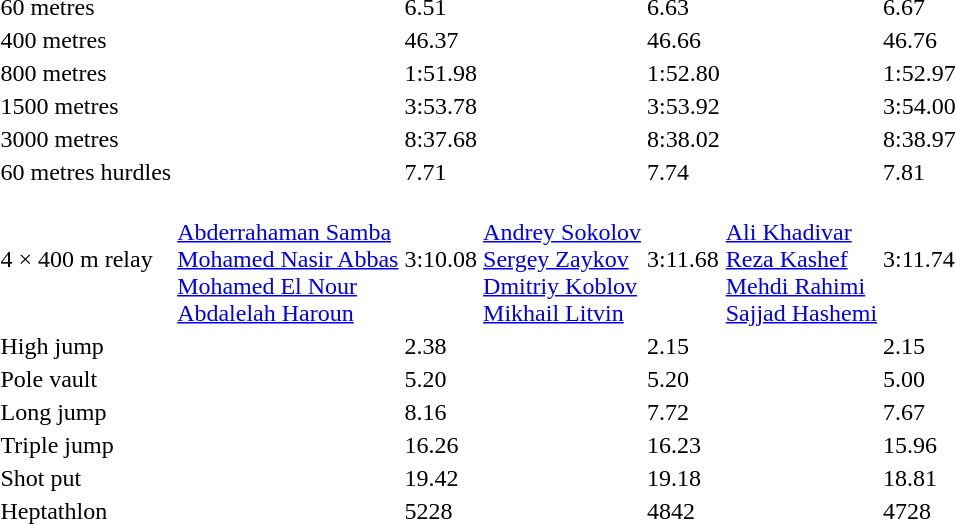<table>
<tr>
<td>60 metres</td>
<td></td>
<td>6.51  </td>
<td></td>
<td>6.63</td>
<td></td>
<td>6.67 </td>
</tr>
<tr>
<td>400 metres</td>
<td></td>
<td>46.37</td>
<td></td>
<td>46.66</td>
<td></td>
<td>46.76</td>
</tr>
<tr>
<td>800 metres</td>
<td></td>
<td>1:51.98</td>
<td></td>
<td>1:52.80</td>
<td></td>
<td>1:52.97</td>
</tr>
<tr>
<td>1500 metres</td>
<td></td>
<td>3:53.78</td>
<td></td>
<td>3:53.92</td>
<td></td>
<td>3:54.00</td>
</tr>
<tr>
<td>3000 metres</td>
<td></td>
<td>8:37.68</td>
<td></td>
<td>8:38.02</td>
<td></td>
<td>8:38.97</td>
</tr>
<tr>
<td>60 metres hurdles</td>
<td></td>
<td>7.71</td>
<td></td>
<td>7.74</td>
<td></td>
<td>7.81</td>
</tr>
<tr>
<td>4 × 400 m relay</td>
<td><br><a href='#'>Abderrahaman Samba</a><br><a href='#'>Mohamed Nasir Abbas</a><br><a href='#'>Mohamed El Nour</a><br><a href='#'>Abdalelah Haroun</a></td>
<td>3:10.08</td>
<td><br><a href='#'>Andrey Sokolov</a><br><a href='#'>Sergey Zaykov</a><br><a href='#'>Dmitriy Koblov</a><br><a href='#'>Mikhail Litvin</a></td>
<td>3:11.68 </td>
<td><br><a href='#'>Ali Khadivar</a><br><a href='#'>Reza Kashef</a><br><a href='#'>Mehdi Rahimi</a><br><a href='#'>Sajjad Hashemi</a></td>
<td>3:11.74 </td>
</tr>
<tr>
<td>High jump</td>
<td></td>
<td>2.38</td>
<td></td>
<td>2.15</td>
<td></td>
<td>2.15</td>
</tr>
<tr>
<td>Pole vault</td>
<td></td>
<td>5.20</td>
<td></td>
<td>5.20</td>
<td></td>
<td>5.00</td>
</tr>
<tr>
<td>Long jump</td>
<td></td>
<td>8.16</td>
<td></td>
<td>7.72</td>
<td></td>
<td>7.67</td>
</tr>
<tr>
<td>Triple jump</td>
<td></td>
<td>16.26</td>
<td></td>
<td>16.23</td>
<td></td>
<td>15.96</td>
</tr>
<tr>
<td>Shot put</td>
<td></td>
<td>19.42</td>
<td></td>
<td>19.18</td>
<td></td>
<td>18.81</td>
</tr>
<tr>
<td>Heptathlon</td>
<td></td>
<td>5228</td>
<td></td>
<td>4842</td>
<td></td>
<td>4728</td>
</tr>
</table>
